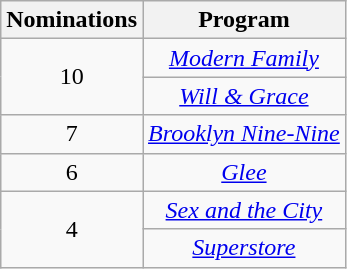<table class="wikitable" style="text-align:center;">
<tr>
<th scope="col" width="3">Nominations</th>
<th scope="col">Program</th>
</tr>
<tr>
<td rowspan=2>10</td>
<td><em><a href='#'>Modern Family</a></em></td>
</tr>
<tr>
<td><em><a href='#'>Will & Grace</a></em></td>
</tr>
<tr>
<td>7</td>
<td><em><a href='#'>Brooklyn Nine-Nine</a></em></td>
</tr>
<tr>
<td>6</td>
<td><em><a href='#'>Glee</a></em></td>
</tr>
<tr>
<td rowspan=2>4</td>
<td><em><a href='#'>Sex and the City</a></em></td>
</tr>
<tr>
<td><em><a href='#'>Superstore</a></em></td>
</tr>
</table>
